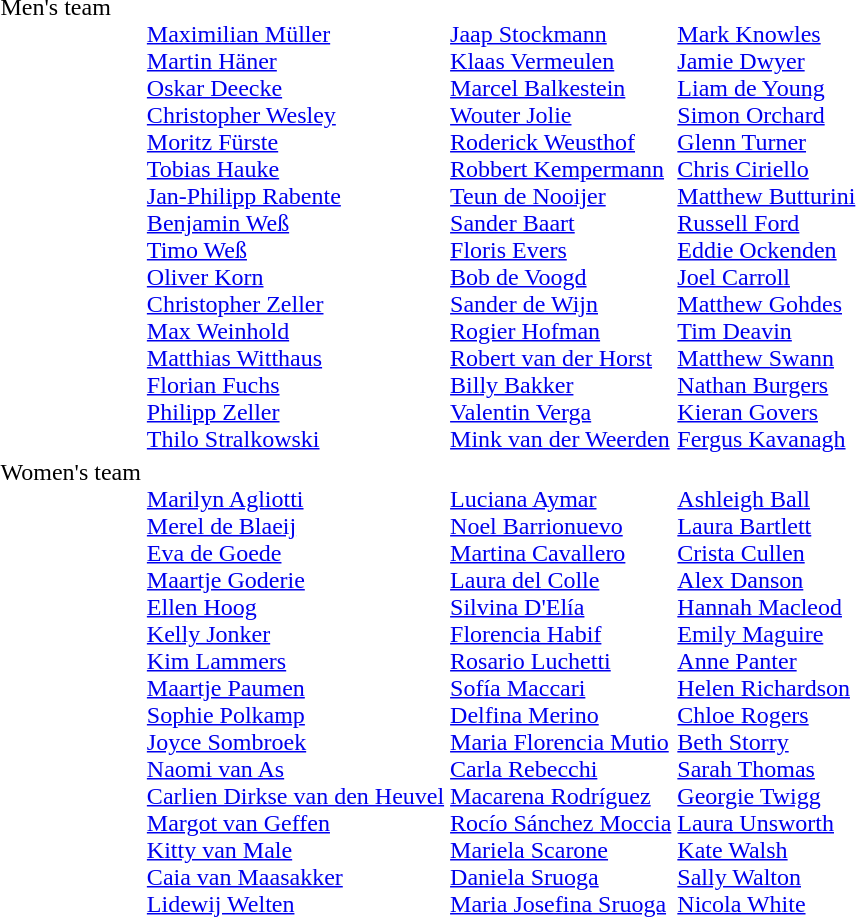<table>
<tr valign="top">
<td>Men's team<br></td>
<td><br><a href='#'>Maximilian Müller</a><br><a href='#'>Martin Häner</a><br><a href='#'>Oskar Deecke</a><br><a href='#'>Christopher Wesley</a><br><a href='#'>Moritz Fürste</a><br><a href='#'>Tobias Hauke</a><br><a href='#'>Jan-Philipp Rabente</a><br><a href='#'>Benjamin Weß</a><br><a href='#'>Timo Weß</a><br><a href='#'>Oliver Korn</a><br><a href='#'>Christopher Zeller</a><br><a href='#'>Max Weinhold</a><br><a href='#'>Matthias Witthaus</a><br><a href='#'>Florian Fuchs</a><br><a href='#'>Philipp Zeller</a><br><a href='#'>Thilo Stralkowski</a></td>
<td><br><a href='#'>Jaap Stockmann</a><br><a href='#'>Klaas Vermeulen</a><br><a href='#'>Marcel Balkestein</a><br><a href='#'>Wouter Jolie</a><br><a href='#'>Roderick Weusthof</a><br><a href='#'>Robbert Kempermann</a><br><a href='#'>Teun de Nooijer</a><br><a href='#'>Sander Baart</a><br><a href='#'>Floris Evers</a><br><a href='#'>Bob de Voogd</a><br><a href='#'>Sander de Wijn</a><br><a href='#'>Rogier Hofman</a><br><a href='#'>Robert van der Horst</a><br><a href='#'>Billy Bakker</a><br><a href='#'>Valentin Verga</a><br><a href='#'>Mink van der Weerden</a></td>
<td><br><a href='#'>Mark Knowles</a><br><a href='#'>Jamie Dwyer</a><br><a href='#'>Liam de Young</a><br><a href='#'>Simon Orchard</a><br><a href='#'>Glenn Turner</a><br><a href='#'>Chris Ciriello</a><br><a href='#'>Matthew Butturini</a><br><a href='#'>Russell Ford</a><br><a href='#'>Eddie Ockenden</a><br><a href='#'>Joel Carroll</a><br><a href='#'>Matthew Gohdes</a><br><a href='#'>Tim Deavin</a><br><a href='#'>Matthew Swann</a><br><a href='#'>Nathan Burgers</a><br><a href='#'>Kieran Govers</a><br><a href='#'>Fergus Kavanagh</a></td>
</tr>
<tr valign="top">
<td>Women's team<br></td>
<td><br><a href='#'>Marilyn Agliotti</a><br><a href='#'>Merel de Blaeij</a><br><a href='#'>Eva de Goede</a><br><a href='#'>Maartje Goderie</a><br><a href='#'>Ellen Hoog</a><br><a href='#'>Kelly Jonker</a><br><a href='#'>Kim Lammers</a><br><a href='#'>Maartje Paumen</a><br><a href='#'>Sophie Polkamp</a><br><a href='#'>Joyce Sombroek</a><br><a href='#'>Naomi van As</a><br><a href='#'>Carlien Dirkse van den Heuvel</a><br><a href='#'>Margot van Geffen</a><br><a href='#'>Kitty van Male</a><br><a href='#'>Caia van Maasakker</a><br><a href='#'>Lidewij Welten</a></td>
<td><br><a href='#'>Luciana Aymar</a><br><a href='#'>Noel Barrionuevo</a><br><a href='#'>Martina Cavallero</a><br><a href='#'>Laura del Colle</a><br><a href='#'>Silvina D'Elía</a><br><a href='#'>Florencia Habif</a><br><a href='#'>Rosario Luchetti</a><br><a href='#'>Sofía Maccari</a><br><a href='#'>Delfina Merino</a><br><a href='#'>Maria Florencia Mutio</a><br><a href='#'>Carla Rebecchi</a><br><a href='#'>Macarena Rodríguez</a><br><a href='#'>Rocío Sánchez Moccia</a><br><a href='#'>Mariela Scarone</a><br><a href='#'>Daniela Sruoga</a><br><a href='#'>Maria Josefina Sruoga</a></td>
<td><br><a href='#'>Ashleigh Ball</a><br><a href='#'>Laura Bartlett</a><br><a href='#'>Crista Cullen</a><br><a href='#'>Alex Danson</a><br><a href='#'>Hannah Macleod</a><br><a href='#'>Emily Maguire</a><br><a href='#'>Anne Panter</a><br><a href='#'>Helen Richardson</a><br><a href='#'>Chloe Rogers</a><br><a href='#'>Beth Storry</a><br><a href='#'>Sarah Thomas</a><br><a href='#'>Georgie Twigg</a><br><a href='#'>Laura Unsworth</a><br><a href='#'>Kate Walsh</a><br><a href='#'>Sally Walton</a><br><a href='#'>Nicola White</a></td>
</tr>
</table>
